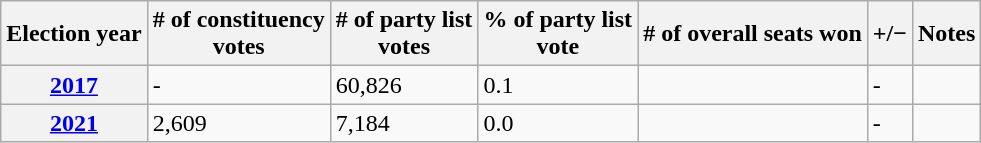<table class=wikitable>
<tr>
<th>Election year</th>
<th># of constituency<br>votes</th>
<th># of party list<br>votes</th>
<th>% of party list<br>vote</th>
<th># of overall seats won</th>
<th>+/−</th>
<th>Notes</th>
</tr>
<tr>
<th><strong><a href='#'>2017</a></strong></th>
<td>-</td>
<td>60,826</td>
<td>0.1</td>
<td></td>
<td>-</td>
<td></td>
</tr>
<tr>
<th><a href='#'>2021</a></th>
<td>2,609</td>
<td>7,184</td>
<td>0.0</td>
<td></td>
<td>-</td>
<td></td>
</tr>
</table>
